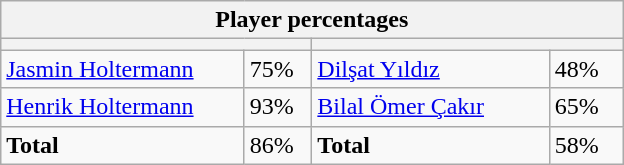<table class="wikitable">
<tr>
<th colspan=4 width=400>Player percentages</th>
</tr>
<tr>
<th colspan=2 width=200 style="white-space:nowrap;"></th>
<th colspan=2 width=200 style="white-space:nowrap;"></th>
</tr>
<tr>
<td><a href='#'>Jasmin Holtermann</a></td>
<td>75%</td>
<td><a href='#'>Dilşat Yıldız</a></td>
<td>48%</td>
</tr>
<tr>
<td><a href='#'>Henrik Holtermann</a></td>
<td>93%</td>
<td><a href='#'>Bilal Ömer Çakır</a></td>
<td>65%</td>
</tr>
<tr>
<td><strong>Total</strong></td>
<td>86%</td>
<td><strong>Total</strong></td>
<td>58%</td>
</tr>
</table>
